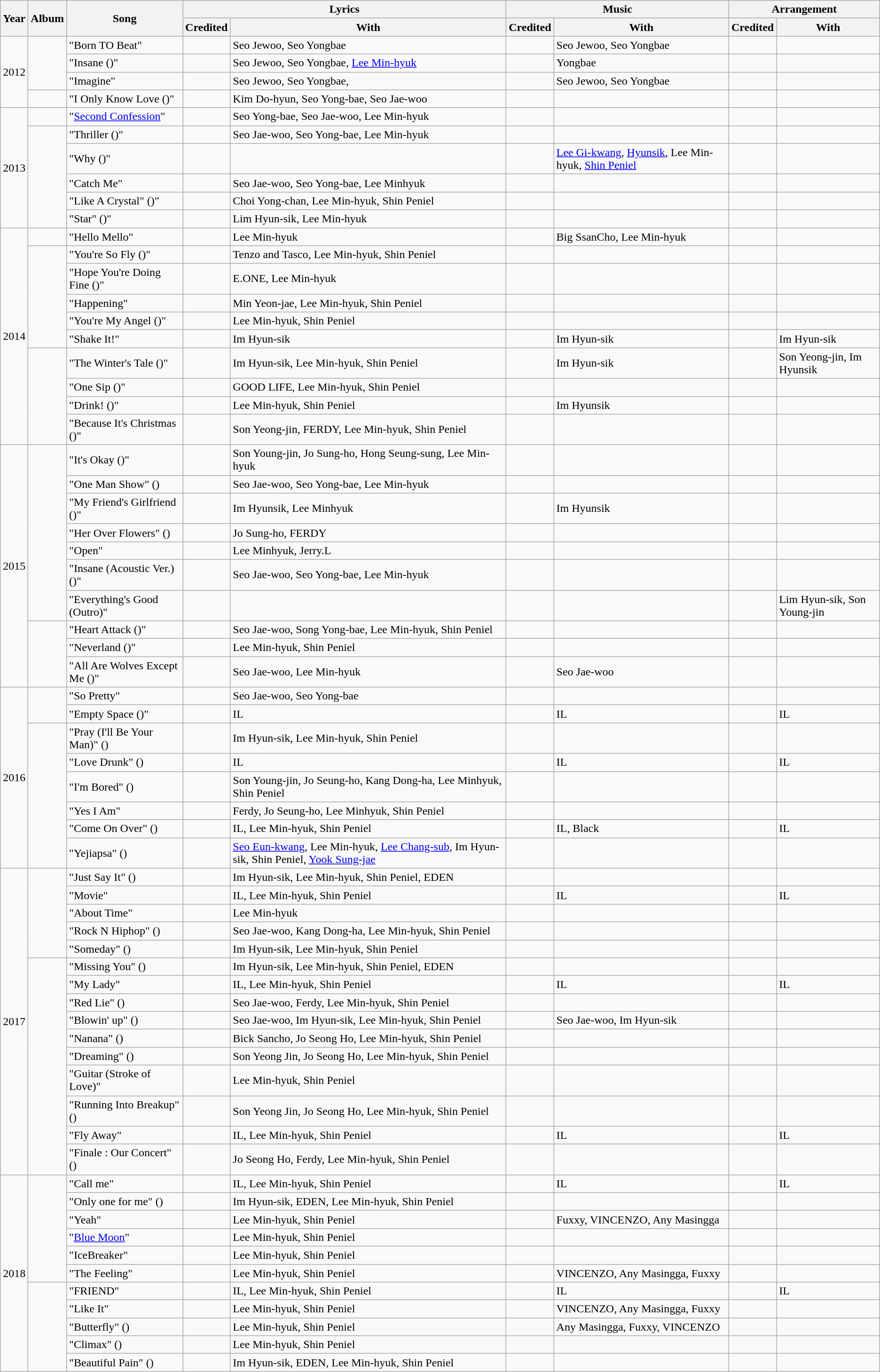<table class="wikitable">
<tr>
<th rowspan="2">Year</th>
<th rowspan="2">Album</th>
<th rowspan="2">Song</th>
<th colspan="2">Lyrics</th>
<th colspan="2">Music</th>
<th colspan="2">Arrangement</th>
</tr>
<tr>
<th>Credited</th>
<th>With</th>
<th>Credited</th>
<th>With</th>
<th>Credited</th>
<th>With</th>
</tr>
<tr>
<td rowspan="4">2012</td>
<td rowspan="3"></td>
<td>"Born TO Beat"</td>
<td></td>
<td>Seo Jewoo, Seo Yongbae</td>
<td></td>
<td>Seo Jewoo, Seo Yongbae</td>
<td></td>
<td></td>
</tr>
<tr>
<td>"Insane ()"</td>
<td></td>
<td>Seo Jewoo, Seo Yongbae, <a href='#'>Lee Min-hyuk</a></td>
<td></td>
<td>Yongbae</td>
<td></td>
<td></td>
</tr>
<tr>
<td>"Imagine"</td>
<td></td>
<td>Seo Jewoo, Seo Yongbae,</td>
<td></td>
<td>Seo Jewoo, Seo Yongbae</td>
<td></td>
<td></td>
</tr>
<tr>
<td></td>
<td>"I Only Know Love ()"</td>
<td></td>
<td>Kim Do-hyun, Seo Yong-bae, Seo Jae-woo</td>
<td></td>
<td></td>
<td></td>
<td></td>
</tr>
<tr>
<td rowspan="6">2013</td>
<td></td>
<td>"<a href='#'>Second Confession</a>"</td>
<td></td>
<td>Seo Yong-bae, Seo Jae-woo, Lee Min-hyuk</td>
<td></td>
<td></td>
<td></td>
<td></td>
</tr>
<tr>
<td rowspan="5"></td>
<td>"Thriller ()"</td>
<td></td>
<td>Seo Jae-woo, Seo Yong-bae, Lee Min-hyuk</td>
<td></td>
<td></td>
<td></td>
<td></td>
</tr>
<tr>
<td>"Why ()"</td>
<td></td>
<td></td>
<td></td>
<td><a href='#'>Lee Gi-kwang</a>, <a href='#'>Hyunsik</a>, Lee Min-hyuk, <a href='#'>Shin Peniel</a></td>
<td></td>
<td></td>
</tr>
<tr>
<td>"Catch Me"</td>
<td></td>
<td>Seo Jae-woo, Seo Yong-bae, Lee Minhyuk</td>
<td></td>
<td></td>
<td></td>
<td></td>
</tr>
<tr>
<td>"Like A Crystal" ()"</td>
<td></td>
<td>Choi Yong-chan, Lee Min-hyuk, Shin Peniel</td>
<td></td>
<td></td>
<td></td>
<td></td>
</tr>
<tr>
<td>"Star" ()"</td>
<td></td>
<td>Lim Hyun-sik, Lee Min-hyuk</td>
<td></td>
<td></td>
<td></td>
<td></td>
</tr>
<tr>
<td rowspan="10">2014</td>
<td></td>
<td>"Hello Mello"</td>
<td></td>
<td>Lee Min-hyuk</td>
<td></td>
<td>Big SsanCho, Lee Min-hyuk</td>
<td></td>
<td></td>
</tr>
<tr>
<td rowspan="5"></td>
<td>"You're So Fly ()"</td>
<td></td>
<td>Tenzo and Tasco, Lee Min-hyuk, Shin Peniel</td>
<td></td>
<td></td>
<td></td>
<td></td>
</tr>
<tr>
<td>"Hope You're Doing Fine ()"</td>
<td></td>
<td>E.ONE, Lee Min-hyuk</td>
<td></td>
<td></td>
<td></td>
<td></td>
</tr>
<tr>
<td>"Happening"</td>
<td></td>
<td>Min Yeon-jae, Lee Min-hyuk, Shin Peniel</td>
<td></td>
<td></td>
<td></td>
<td></td>
</tr>
<tr>
<td>"You're My Angel ()"</td>
<td></td>
<td>Lee Min-hyuk, Shin Peniel</td>
<td></td>
<td></td>
<td></td>
<td></td>
</tr>
<tr>
<td>"Shake It!"</td>
<td></td>
<td>Im Hyun-sik</td>
<td></td>
<td>Im Hyun-sik</td>
<td></td>
<td>Im Hyun-sik</td>
</tr>
<tr>
<td rowspan="4"></td>
<td>"The Winter's Tale ()"</td>
<td></td>
<td>Im Hyun-sik, Lee Min-hyuk, Shin Peniel</td>
<td></td>
<td>Im Hyun-sik</td>
<td></td>
<td>Son Yeong-jin, Im Hyunsik</td>
</tr>
<tr>
<td>"One Sip ()"</td>
<td></td>
<td>GOOD LIFE, Lee Min-hyuk, Shin Peniel</td>
<td></td>
<td></td>
<td></td>
<td></td>
</tr>
<tr>
<td>"Drink! ()"</td>
<td></td>
<td>Lee Min-hyuk, Shin Peniel</td>
<td></td>
<td>Im Hyunsik</td>
<td></td>
<td></td>
</tr>
<tr>
<td>"Because It's Christmas ()"</td>
<td></td>
<td>Son Yeong-jin, FERDY, Lee Min-hyuk, Shin Peniel</td>
<td></td>
<td></td>
<td></td>
<td></td>
</tr>
<tr>
<td rowspan="10">2015</td>
<td rowspan="7"></td>
<td>"It's Okay ()"</td>
<td></td>
<td>Son Young-jin, Jo Sung-ho, Hong Seung-sung, Lee Min-hyuk</td>
<td></td>
<td></td>
<td></td>
<td></td>
</tr>
<tr>
<td>"One Man Show" ()</td>
<td></td>
<td>Seo Jae-woo, Seo Yong-bae, Lee Min-hyuk</td>
<td></td>
<td></td>
<td></td>
<td></td>
</tr>
<tr>
<td>"My Friend's Girlfriend ()"</td>
<td></td>
<td>Im Hyunsik, Lee Minhyuk</td>
<td></td>
<td>Im Hyunsik</td>
<td></td>
<td></td>
</tr>
<tr>
<td>"Her Over Flowers" ()</td>
<td></td>
<td>Jo Sung-ho, FERDY</td>
<td></td>
<td></td>
<td></td>
<td></td>
</tr>
<tr>
<td>"Open"</td>
<td></td>
<td>Lee Minhyuk, Jerry.L</td>
<td></td>
<td></td>
<td></td>
<td></td>
</tr>
<tr>
<td>"Insane (Acoustic Ver.) ()"</td>
<td></td>
<td>Seo Jae-woo, Seo Yong-bae, Lee Min-hyuk</td>
<td></td>
<td></td>
<td></td>
<td></td>
</tr>
<tr>
<td>"Everything's Good (Outro)"</td>
<td></td>
<td></td>
<td></td>
<td></td>
<td></td>
<td>Lim Hyun-sik, Son Young-jin</td>
</tr>
<tr>
<td rowspan="3"></td>
<td>"Heart Attack ()"</td>
<td></td>
<td>Seo Jae-woo, Song Yong-bae, Lee Min-hyuk, Shin Peniel</td>
<td></td>
<td></td>
<td></td>
<td></td>
</tr>
<tr>
<td>"Neverland ()"</td>
<td></td>
<td>Lee Min-hyuk, Shin Peniel</td>
<td></td>
<td></td>
<td></td>
<td></td>
</tr>
<tr>
<td>"All Are Wolves Except Me ()"</td>
<td></td>
<td>Seo Jae-woo, Lee Min-hyuk</td>
<td></td>
<td>Seo Jae-woo</td>
<td></td>
<td></td>
</tr>
<tr>
<td rowspan="8">2016</td>
<td rowspan="2"></td>
<td>"So Pretty"</td>
<td></td>
<td>Seo Jae-woo, Seo Yong-bae</td>
<td></td>
<td></td>
<td></td>
<td></td>
</tr>
<tr>
<td>"Empty Space ()"</td>
<td></td>
<td>IL</td>
<td></td>
<td>IL</td>
<td></td>
<td>IL</td>
</tr>
<tr>
<td rowspan="6"></td>
<td>"Pray (I'll Be Your Man)" ()</td>
<td></td>
<td>Im Hyun-sik, Lee Min-hyuk, Shin Peniel</td>
<td></td>
<td></td>
<td></td>
<td></td>
</tr>
<tr>
<td>"Love Drunk" ()</td>
<td></td>
<td>IL</td>
<td></td>
<td>IL</td>
<td></td>
<td>IL</td>
</tr>
<tr>
<td>"I'm Bored" ()</td>
<td></td>
<td>Son Young-jin, Jo Seung-ho, Kang Dong-ha, Lee Minhyuk, Shin Peniel</td>
<td></td>
<td></td>
<td></td>
<td></td>
</tr>
<tr>
<td>"Yes I Am"</td>
<td></td>
<td>Ferdy, Jo Seung-ho, Lee Minhyuk, Shin Peniel</td>
<td></td>
<td></td>
<td></td>
<td></td>
</tr>
<tr>
<td>"Come On Over" ()</td>
<td></td>
<td>IL, Lee Min-hyuk, Shin Peniel</td>
<td></td>
<td>IL, Black</td>
<td></td>
<td>IL</td>
</tr>
<tr>
<td>"Yejiapsa" ()</td>
<td></td>
<td><a href='#'>Seo Eun-kwang</a>, Lee Min-hyuk, <a href='#'>Lee Chang-sub</a>, Im Hyun-sik, Shin Peniel, <a href='#'>Yook Sung-jae</a></td>
<td></td>
<td></td>
<td></td>
<td></td>
</tr>
<tr>
<td rowspan="15">2017</td>
<td rowspan="5"></td>
<td>"Just Say It" ()</td>
<td></td>
<td>Im Hyun-sik, Lee Min-hyuk, Shin Peniel, EDEN</td>
<td></td>
<td></td>
<td></td>
<td></td>
</tr>
<tr>
<td>"Movie"</td>
<td></td>
<td>IL, Lee Min-hyuk, Shin Peniel</td>
<td></td>
<td>IL</td>
<td></td>
<td>IL</td>
</tr>
<tr>
<td>"About Time"</td>
<td></td>
<td>Lee Min-hyuk</td>
<td></td>
<td></td>
<td></td>
<td></td>
</tr>
<tr>
<td>"Rock N Hiphop" ()</td>
<td></td>
<td>Seo Jae-woo, Kang Dong-ha, Lee Min-hyuk, Shin Peniel</td>
<td></td>
<td></td>
<td></td>
<td></td>
</tr>
<tr>
<td>"Someday" ()</td>
<td></td>
<td>Im Hyun-sik, Lee Min-hyuk, Shin Peniel</td>
<td></td>
<td></td>
<td></td>
<td></td>
</tr>
<tr>
<td rowspan="10"></td>
<td>"Missing You" ()</td>
<td></td>
<td>Im Hyun-sik, Lee Min-hyuk, Shin Peniel, EDEN</td>
<td></td>
<td></td>
<td></td>
<td></td>
</tr>
<tr>
<td>"My Lady"</td>
<td></td>
<td>IL, Lee Min-hyuk, Shin Peniel</td>
<td></td>
<td>IL</td>
<td></td>
<td>IL</td>
</tr>
<tr>
<td>"Red Lie" ()</td>
<td></td>
<td>Seo Jae-woo, Ferdy, Lee Min-hyuk, Shin Peniel</td>
<td></td>
<td></td>
<td></td>
<td></td>
</tr>
<tr>
<td>"Blowin' up" ()</td>
<td></td>
<td>Seo Jae-woo, Im Hyun-sik, Lee Min-hyuk, Shin Peniel</td>
<td></td>
<td>Seo Jae-woo, Im Hyun-sik</td>
<td></td>
<td></td>
</tr>
<tr>
<td>"Nanana" ()</td>
<td></td>
<td>Bick Sancho, Jo Seong Ho, Lee Min-hyuk, Shin Peniel</td>
<td></td>
<td></td>
<td></td>
<td></td>
</tr>
<tr>
<td>"Dreaming" ()</td>
<td></td>
<td>Son Yeong Jin, Jo Seong Ho, Lee Min-hyuk, Shin Peniel</td>
<td></td>
<td></td>
<td></td>
<td></td>
</tr>
<tr>
<td>"Guitar (Stroke of Love)"</td>
<td></td>
<td>Lee Min-hyuk, Shin Peniel</td>
<td></td>
<td></td>
<td></td>
<td></td>
</tr>
<tr>
<td>"Running Into Breakup" ()</td>
<td></td>
<td>Son Yeong Jin, Jo Seong Ho, Lee Min-hyuk, Shin Peniel</td>
<td></td>
<td></td>
<td></td>
<td></td>
</tr>
<tr>
<td>"Fly Away"</td>
<td></td>
<td>IL, Lee Min-hyuk, Shin Peniel</td>
<td></td>
<td>IL</td>
<td></td>
<td>IL</td>
</tr>
<tr>
<td>"Finale : Our Concert" ()</td>
<td></td>
<td>Jo Seong Ho, Ferdy, Lee Min-hyuk, Shin Peniel</td>
<td></td>
<td></td>
<td></td>
<td></td>
</tr>
<tr>
<td rowspan="11">2018</td>
<td rowspan="6"></td>
<td>"Call me"</td>
<td></td>
<td>IL, Lee Min-hyuk, Shin Peniel</td>
<td></td>
<td>IL</td>
<td></td>
<td>IL</td>
</tr>
<tr>
<td>"Only one for me" ()</td>
<td></td>
<td>Im Hyun-sik, EDEN, Lee Min-hyuk, Shin Peniel</td>
<td></td>
<td></td>
<td></td>
<td></td>
</tr>
<tr>
<td>"Yeah"</td>
<td></td>
<td>Lee Min-hyuk, Shin Peniel</td>
<td></td>
<td>Fuxxy, VINCENZO, Any Masingga</td>
<td></td>
<td></td>
</tr>
<tr>
<td>"<a href='#'>Blue Moon</a>"</td>
<td></td>
<td>Lee Min-hyuk, Shin Peniel</td>
<td></td>
<td></td>
<td></td>
<td></td>
</tr>
<tr>
<td>"IceBreaker"</td>
<td></td>
<td>Lee Min-hyuk, Shin Peniel</td>
<td></td>
<td></td>
<td></td>
<td></td>
</tr>
<tr>
<td>"The Feeling"</td>
<td></td>
<td>Lee Min-hyuk, Shin Peniel</td>
<td></td>
<td>VINCENZO, Any Masingga, Fuxxy</td>
<td></td>
<td></td>
</tr>
<tr>
<td rowspan="5"></td>
<td>"FRIEND"</td>
<td></td>
<td>IL, Lee Min-hyuk, Shin Peniel</td>
<td></td>
<td>IL</td>
<td></td>
<td>IL</td>
</tr>
<tr>
<td>"Like It"</td>
<td></td>
<td>Lee Min-hyuk, Shin Peniel</td>
<td></td>
<td>VINCENZO, Any Masingga, Fuxxy</td>
<td></td>
<td></td>
</tr>
<tr>
<td>"Butterfly" ()</td>
<td></td>
<td>Lee Min-hyuk, Shin Peniel</td>
<td></td>
<td>Any Masingga, Fuxxy, VINCENZO</td>
<td></td>
<td></td>
</tr>
<tr>
<td>"Climax" ()</td>
<td></td>
<td>Lee Min-hyuk, Shin Peniel</td>
<td></td>
<td></td>
<td></td>
<td></td>
</tr>
<tr>
<td>"Beautiful Pain" ()</td>
<td></td>
<td>Im Hyun-sik, EDEN, Lee Min-hyuk, Shin Peniel</td>
<td></td>
<td></td>
<td></td>
<td></td>
</tr>
</table>
